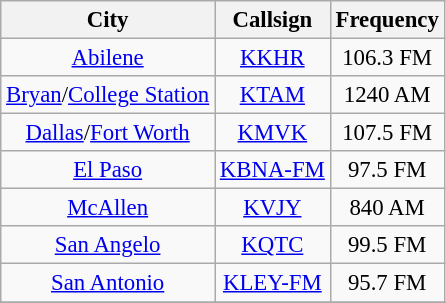<table class="wikitable" style="font-size: 95%; text-align: center;">
<tr>
<th>City</th>
<th>Callsign</th>
<th>Frequency</th>
</tr>
<tr>
<td><a href='#'>Abilene</a></td>
<td><a href='#'>KKHR</a></td>
<td>106.3 FM</td>
</tr>
<tr>
<td><a href='#'>Bryan</a>/<a href='#'>College Station</a></td>
<td><a href='#'>KTAM</a></td>
<td>1240 AM</td>
</tr>
<tr>
<td><a href='#'>Dallas</a>/<a href='#'>Fort Worth</a></td>
<td><a href='#'>KMVK</a></td>
<td>107.5 FM</td>
</tr>
<tr>
<td><a href='#'>El Paso</a></td>
<td><a href='#'>KBNA-FM</a></td>
<td>97.5 FM</td>
</tr>
<tr>
<td><a href='#'>McAllen</a></td>
<td><a href='#'>KVJY</a></td>
<td>840 AM</td>
</tr>
<tr>
<td><a href='#'>San Angelo</a></td>
<td><a href='#'>KQTC</a></td>
<td>99.5 FM</td>
</tr>
<tr>
<td><a href='#'>San Antonio</a></td>
<td><a href='#'>KLEY-FM</a></td>
<td>95.7 FM</td>
</tr>
<tr>
</tr>
</table>
